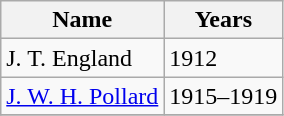<table class="wikitable">
<tr>
<th>Name</th>
<th>Years</th>
</tr>
<tr>
<td>J. T. England</td>
<td>1912</td>
</tr>
<tr>
<td><a href='#'>J. W. H. Pollard</a></td>
<td>1915–1919</td>
</tr>
<tr>
</tr>
</table>
